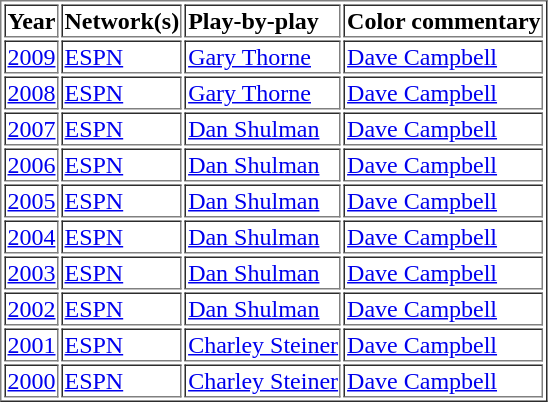<table border="1" cellpadding="1">
<tr>
<td><strong>Year</strong></td>
<td><strong>Network(s)</strong></td>
<td><strong>Play-by-play</strong></td>
<td><strong>Color commentary</strong></td>
</tr>
<tr>
<td><a href='#'>2009</a></td>
<td><a href='#'>ESPN</a></td>
<td><a href='#'>Gary Thorne</a></td>
<td><a href='#'>Dave Campbell</a></td>
</tr>
<tr>
<td><a href='#'>2008</a></td>
<td><a href='#'>ESPN</a></td>
<td><a href='#'>Gary Thorne</a></td>
<td><a href='#'>Dave Campbell</a></td>
</tr>
<tr>
<td><a href='#'>2007</a></td>
<td><a href='#'>ESPN</a></td>
<td><a href='#'>Dan Shulman</a></td>
<td><a href='#'>Dave Campbell</a></td>
</tr>
<tr>
<td><a href='#'>2006</a></td>
<td><a href='#'>ESPN</a></td>
<td><a href='#'>Dan Shulman</a></td>
<td><a href='#'>Dave Campbell</a></td>
</tr>
<tr>
<td><a href='#'>2005</a></td>
<td><a href='#'>ESPN</a></td>
<td><a href='#'>Dan Shulman</a></td>
<td><a href='#'>Dave Campbell</a></td>
</tr>
<tr>
<td><a href='#'>2004</a></td>
<td><a href='#'>ESPN</a></td>
<td><a href='#'>Dan Shulman</a></td>
<td><a href='#'>Dave Campbell</a></td>
</tr>
<tr>
<td><a href='#'>2003</a></td>
<td><a href='#'>ESPN</a></td>
<td><a href='#'>Dan Shulman</a></td>
<td><a href='#'>Dave Campbell</a></td>
</tr>
<tr>
<td><a href='#'>2002</a></td>
<td><a href='#'>ESPN</a></td>
<td><a href='#'>Dan Shulman</a></td>
<td><a href='#'>Dave Campbell</a></td>
</tr>
<tr>
<td><a href='#'>2001</a></td>
<td><a href='#'>ESPN</a></td>
<td><a href='#'>Charley Steiner</a></td>
<td><a href='#'>Dave Campbell</a></td>
</tr>
<tr>
<td><a href='#'>2000</a></td>
<td><a href='#'>ESPN</a></td>
<td><a href='#'>Charley Steiner</a></td>
<td><a href='#'>Dave Campbell</a></td>
</tr>
</table>
